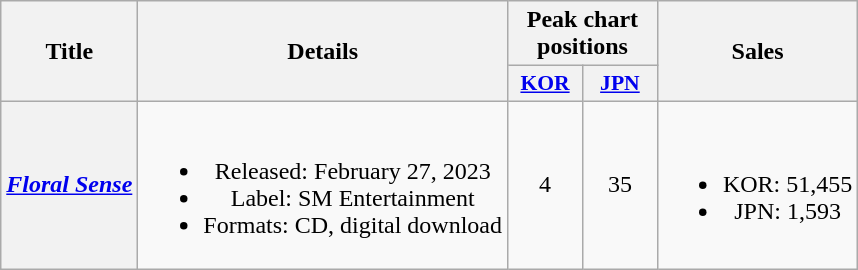<table class="wikitable plainrowheaders" style="text-align:center;">
<tr>
<th rowspan="2">Title</th>
<th rowspan="2">Details</th>
<th colspan="2">Peak chart positions</th>
<th rowspan="2">Sales</th>
</tr>
<tr>
<th style="width:3em;font-size:90%;"><a href='#'>KOR</a><br></th>
<th style="width:3em;font-size:90%;"><a href='#'>JPN</a><br></th>
</tr>
<tr>
<th scope="row"><em><a href='#'>Floral Sense</a></em></th>
<td><br><ul><li>Released: February 27, 2023</li><li>Label: SM Entertainment</li><li>Formats: CD, digital download</li></ul></td>
<td>4</td>
<td>35</td>
<td><br><ul><li>KOR: 51,455</li><li>JPN: 1,593</li></ul></td>
</tr>
</table>
